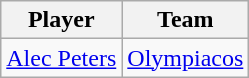<table class="wikitable">
<tr>
<th>Player</th>
<th>Team</th>
</tr>
<tr>
<td> <a href='#'>Alec Peters</a></td>
<td><a href='#'>Olympiacos</a></td>
</tr>
</table>
